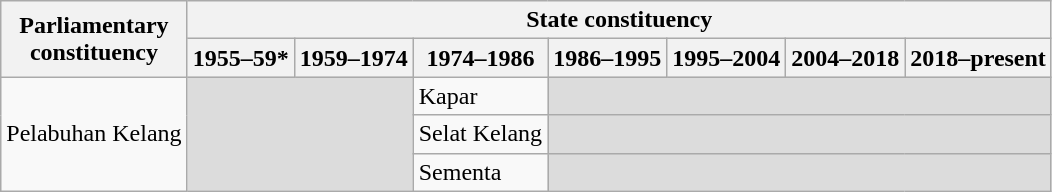<table class="wikitable">
<tr>
<th rowspan="2">Parliamentary<br>constituency</th>
<th colspan="7">State constituency</th>
</tr>
<tr>
<th>1955–59*</th>
<th>1959–1974</th>
<th>1974–1986</th>
<th>1986–1995</th>
<th>1995–2004</th>
<th>2004–2018</th>
<th>2018–present</th>
</tr>
<tr>
<td rowspan="3">Pelabuhan Kelang</td>
<td colspan="2" rowspan="3" bgcolor="dcdcdc"></td>
<td>Kapar</td>
<td colspan="4" bgcolor="dcdcdc"></td>
</tr>
<tr>
<td>Selat Kelang</td>
<td colspan="4" bgcolor="dcdcdc"></td>
</tr>
<tr>
<td>Sementa</td>
<td colspan="4" bgcolor="dcdcdc"></td>
</tr>
</table>
